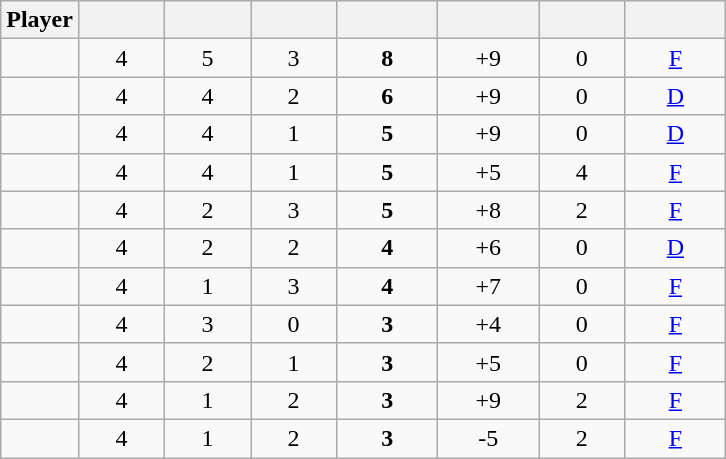<table class="wikitable sortable" style="text-align:center;">
<tr>
<th>Player</th>
<th width="50px"></th>
<th width="50px"></th>
<th width="50px"></th>
<th width="60px"></th>
<th width="60px"></th>
<th width="50px"></th>
<th width="60px"></th>
</tr>
<tr>
<td align=left> </td>
<td>4</td>
<td>5</td>
<td>3</td>
<td><strong>8</strong></td>
<td>+9</td>
<td>0</td>
<td><a href='#'>F</a></td>
</tr>
<tr>
<td align=left> </td>
<td>4</td>
<td>4</td>
<td>2</td>
<td><strong>6</strong></td>
<td>+9</td>
<td>0</td>
<td><a href='#'>D</a></td>
</tr>
<tr>
<td align=left> </td>
<td>4</td>
<td>4</td>
<td>1</td>
<td><strong>5</strong></td>
<td>+9</td>
<td>0</td>
<td><a href='#'>D</a></td>
</tr>
<tr>
<td align=left> </td>
<td>4</td>
<td>4</td>
<td>1</td>
<td><strong>5</strong></td>
<td>+5</td>
<td>4</td>
<td><a href='#'>F</a></td>
</tr>
<tr>
<td align=left> </td>
<td>4</td>
<td>2</td>
<td>3</td>
<td><strong>5</strong></td>
<td>+8</td>
<td>2</td>
<td><a href='#'>F</a></td>
</tr>
<tr>
<td align=left> </td>
<td>4</td>
<td>2</td>
<td>2</td>
<td><strong>4</strong></td>
<td>+6</td>
<td>0</td>
<td><a href='#'>D</a></td>
</tr>
<tr>
<td align=left> </td>
<td>4</td>
<td>1</td>
<td>3</td>
<td><strong>4</strong></td>
<td>+7</td>
<td>0</td>
<td><a href='#'>F</a></td>
</tr>
<tr>
<td align=left> </td>
<td>4</td>
<td>3</td>
<td>0</td>
<td><strong>3</strong></td>
<td>+4</td>
<td>0</td>
<td><a href='#'>F</a></td>
</tr>
<tr>
<td align=left> </td>
<td>4</td>
<td>2</td>
<td>1</td>
<td><strong>3</strong></td>
<td>+5</td>
<td>0</td>
<td><a href='#'>F</a></td>
</tr>
<tr>
<td align=left> </td>
<td>4</td>
<td>1</td>
<td>2</td>
<td><strong>3</strong></td>
<td>+9</td>
<td>2</td>
<td><a href='#'>F</a></td>
</tr>
<tr>
<td align=left> </td>
<td>4</td>
<td>1</td>
<td>2</td>
<td><strong>3</strong></td>
<td>-5</td>
<td>2</td>
<td><a href='#'>F</a></td>
</tr>
</table>
